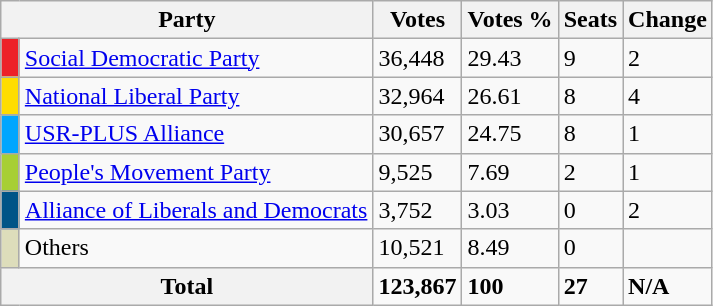<table class="wikitable">
<tr>
<th colspan="2">Party</th>
<th>Votes</th>
<th>Votes %</th>
<th>Seats</th>
<th>Change</th>
</tr>
<tr>
<td style="background:#ed2128;" width="5"></td>
<td><a href='#'>Social Democratic Party</a></td>
<td>36,448</td>
<td>29.43</td>
<td>9</td>
<td>2</td>
</tr>
<tr>
<td style="background:#ffdd00;" width="5"></td>
<td><a href='#'>National Liberal Party</a></td>
<td>32,964</td>
<td>26.61</td>
<td>8</td>
<td>4</td>
</tr>
<tr>
<td style="background:#00a6ff;" width="5"></td>
<td><a href='#'>USR-PLUS Alliance</a></td>
<td>30,657</td>
<td>24.75</td>
<td>8</td>
<td>1</td>
</tr>
<tr>
<td style="background:#a7cf35;" width="5"></td>
<td><a href='#'>People's Movement Party</a></td>
<td>9,525</td>
<td>7.69</td>
<td>2</td>
<td>1</td>
</tr>
<tr>
<td style="background:#005487;" width="5"></td>
<td><a href='#'>Alliance of Liberals and Democrats</a></td>
<td>3,752</td>
<td>3.03</td>
<td>0</td>
<td>2</td>
</tr>
<tr>
<td style="background:#ddddbb;" width="5"></td>
<td>Others</td>
<td>10,521</td>
<td>8.49</td>
<td>0</td>
<td></td>
</tr>
<tr>
<th colspan="2">Total</th>
<td><strong>123,867</strong></td>
<td><strong>100</strong></td>
<td><strong>27</strong></td>
<td><strong>N/A</strong></td>
</tr>
</table>
